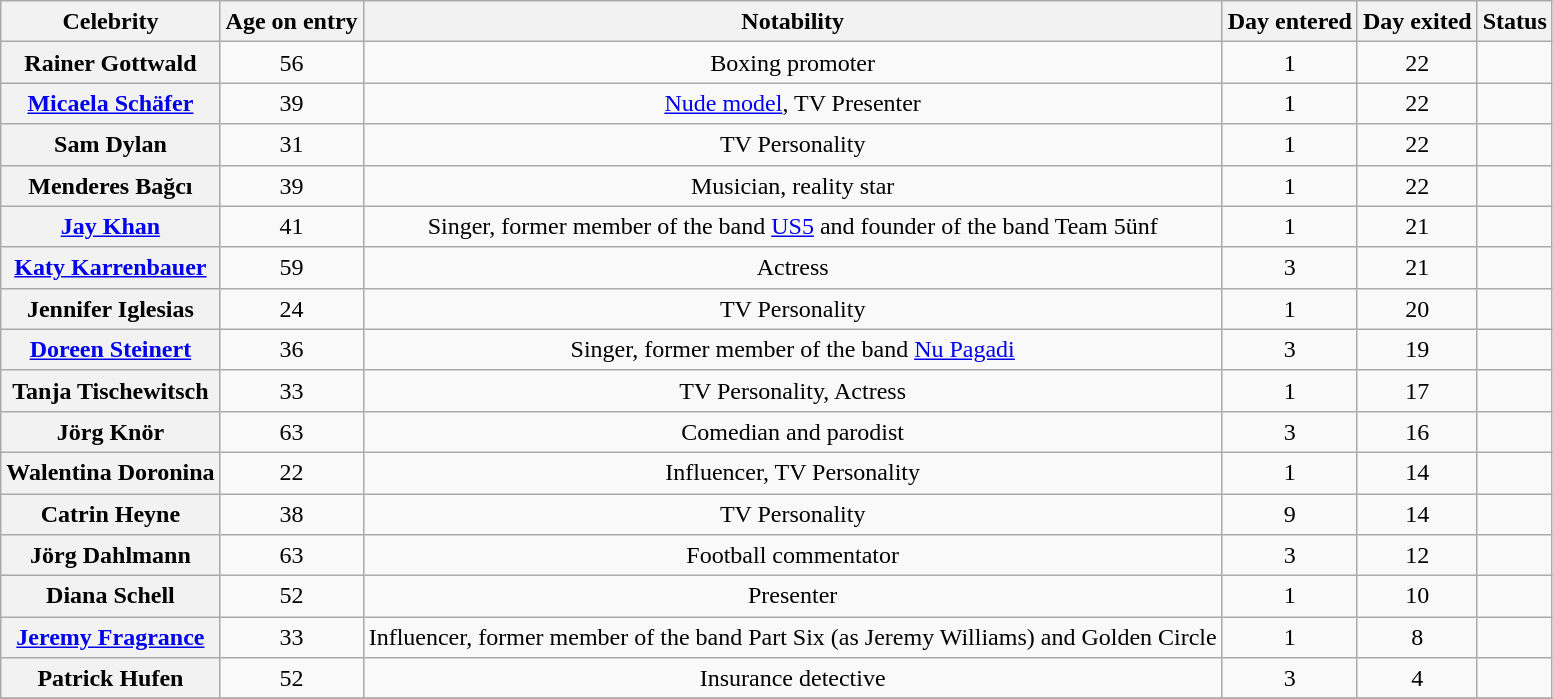<table class="wikitable sortable" style="text-align:center; line-height:20px; width:auto;">
<tr>
<th scope="col">Celebrity</th>
<th scope="col">Age on entry</th>
<th scope="col">Notability</th>
<th scope="col">Day entered</th>
<th scope="col">Day exited</th>
<th scope="col">Status</th>
</tr>
<tr>
<th>Rainer Gottwald</th>
<td>56</td>
<td>Boxing promoter</td>
<td>1</td>
<td>22</td>
<td></td>
</tr>
<tr>
<th><a href='#'>Micaela Schäfer</a></th>
<td>39</td>
<td><a href='#'>Nude model</a>, TV Presenter</td>
<td>1</td>
<td>22</td>
<td></td>
</tr>
<tr>
<th>Sam Dylan</th>
<td>31</td>
<td>TV Personality</td>
<td>1</td>
<td>22</td>
<td></td>
</tr>
<tr>
<th>Menderes Bağcı</th>
<td>39</td>
<td>Musician, reality star</td>
<td>1</td>
<td>22</td>
<td></td>
</tr>
<tr>
<th><a href='#'>Jay Khan</a></th>
<td>41</td>
<td>Singer, former member of the band <a href='#'>US5</a> and founder of the band Team 5ünf</td>
<td>1</td>
<td>21</td>
<td></td>
</tr>
<tr>
<th><a href='#'>Katy Karrenbauer</a></th>
<td>59</td>
<td>Actress</td>
<td>3</td>
<td>21</td>
<td></td>
</tr>
<tr>
<th>Jennifer Iglesias</th>
<td>24</td>
<td>TV Personality</td>
<td>1</td>
<td>20</td>
<td></td>
</tr>
<tr>
<th><a href='#'>Doreen Steinert</a></th>
<td>36</td>
<td>Singer, former member of the band <a href='#'>Nu Pagadi</a></td>
<td>3</td>
<td>19</td>
<td></td>
</tr>
<tr>
<th>Tanja Tischewitsch</th>
<td>33</td>
<td>TV Personality, Actress</td>
<td>1</td>
<td>17</td>
<td></td>
</tr>
<tr>
<th>Jörg Knör</th>
<td>63</td>
<td>Comedian and parodist</td>
<td>3</td>
<td>16</td>
<td></td>
</tr>
<tr>
<th>Walentina Doronina</th>
<td>22</td>
<td>Influencer, TV Personality</td>
<td>1</td>
<td>14</td>
<td></td>
</tr>
<tr>
<th>Catrin Heyne</th>
<td>38</td>
<td>TV Personality</td>
<td>9</td>
<td>14</td>
<td></td>
</tr>
<tr>
<th>Jörg Dahlmann</th>
<td>63</td>
<td>Football commentator</td>
<td>3</td>
<td>12</td>
<td></td>
</tr>
<tr>
<th>Diana Schell</th>
<td>52</td>
<td>Presenter</td>
<td>1</td>
<td>10</td>
<td></td>
</tr>
<tr>
<th><a href='#'>Jeremy Fragrance</a></th>
<td>33</td>
<td>Influencer, former member of the band Part Six (as Jeremy Williams) and Golden Circle</td>
<td>1</td>
<td>8</td>
<td></td>
</tr>
<tr>
<th>Patrick Hufen</th>
<td>52</td>
<td>Insurance detective</td>
<td>3</td>
<td>4</td>
<td></td>
</tr>
<tr>
</tr>
</table>
